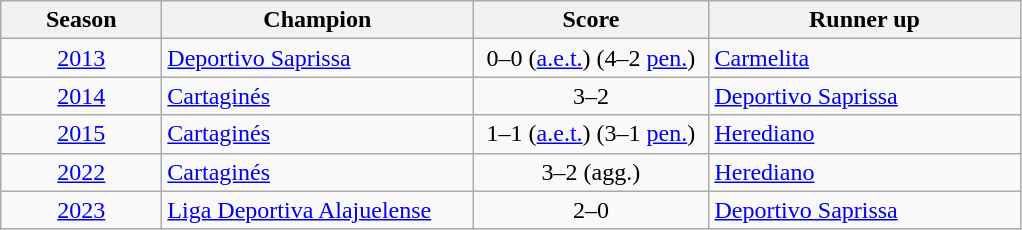<table class="wikitable">
<tr>
<th width="100">Season</th>
<th width="200">Champion</th>
<th width="150">Score</th>
<th width="200">Runner up</th>
</tr>
<tr>
<td align="center"><a href='#'>2013</a></td>
<td><a href='#'>Deportivo Saprissa</a></td>
<td style="text-align:center;">0–0 (<a href='#'>a.e.t.</a>) (4–2 <a href='#'>pen.</a>)</td>
<td><a href='#'>Carmelita</a></td>
</tr>
<tr>
<td align="center"><a href='#'>2014</a></td>
<td><a href='#'>Cartaginés</a></td>
<td style="text-align:center;">3–2</td>
<td><a href='#'>Deportivo Saprissa</a></td>
</tr>
<tr>
<td align="center"><a href='#'>2015</a></td>
<td><a href='#'>Cartaginés</a></td>
<td style="text-align:center;">1–1 (<a href='#'>a.e.t.</a>) (3–1 <a href='#'>pen.</a>)</td>
<td><a href='#'>Herediano</a></td>
</tr>
<tr>
<td align="center"><a href='#'>2022</a></td>
<td><a href='#'>Cartaginés</a></td>
<td style="text-align:center;">3–2 (agg.)</td>
<td><a href='#'>Herediano</a></td>
</tr>
<tr>
<td align="center"><a href='#'>2023</a></td>
<td><a href='#'>Liga Deportiva Alajuelense</a></td>
<td style="text-align:center;">2–0</td>
<td><a href='#'>Deportivo Saprissa</a></td>
</tr>
</table>
